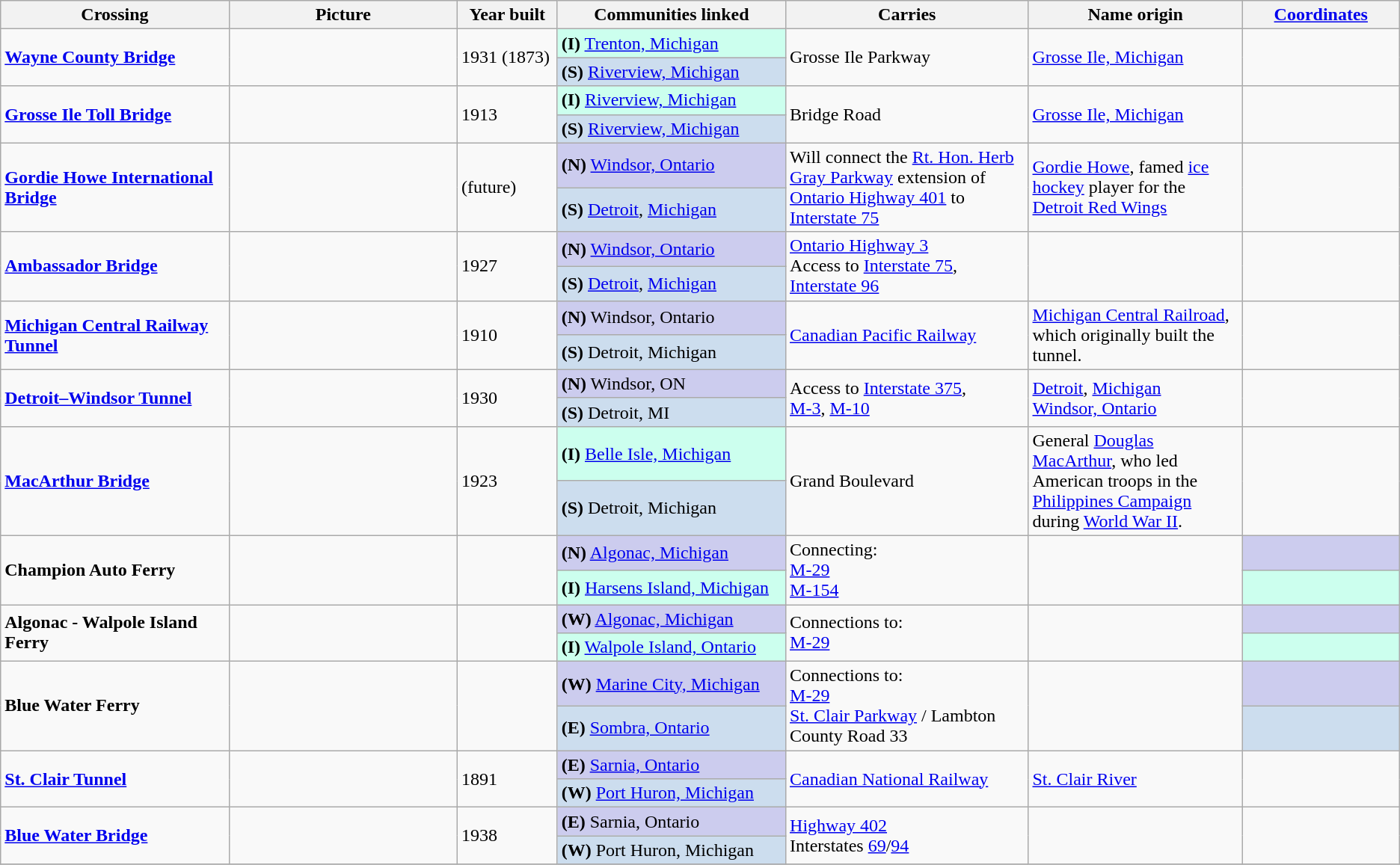<table class=wikitable>
<tr>
<th width="16%">Crossing</th>
<th width="16%">Picture</th>
<th width="7%">Year built</th>
<th width="16%">Communities linked</th>
<th width="17%">Carries</th>
<th width="15%">Name origin</th>
<th width="11%"><a href='#'>Coordinates</a></th>
</tr>
<tr>
<td rowspan="2"><strong><a href='#'>Wayne County Bridge</a></strong></td>
<td rowspan="2"></td>
<td rowspan="2">1931 (1873)</td>
<td style="background:#ccffee;"><strong>(I)</strong> <a href='#'>Trenton, Michigan</a></td>
<td rowspan="2">Grosse Ile Parkway</td>
<td rowspan="2"><a href='#'>Grosse Ile, Michigan</a></td>
<td rowspan="2"></td>
</tr>
<tr>
<td style="background:#ccddee;"><strong>(S)</strong> <a href='#'>Riverview, Michigan</a></td>
</tr>
<tr>
<td rowspan="2"><strong><a href='#'>Grosse Ile Toll Bridge</a></strong></td>
<td rowspan="2"></td>
<td rowspan="2">1913</td>
<td style="background:#ccffee;"><strong>(I)</strong> <a href='#'>Riverview, Michigan</a></td>
<td rowspan="2">Bridge Road</td>
<td rowspan="2"><a href='#'>Grosse Ile, Michigan</a></td>
<td rowspan="2"></td>
</tr>
<tr>
<td style="background:#ccddee;"><strong>(S)</strong> <a href='#'>Riverview, Michigan</a></td>
</tr>
<tr>
<td rowspan="2"><strong><a href='#'>Gordie Howe International Bridge</a></strong></td>
<td rowspan="2"></td>
<td rowspan="2">(future)</td>
<td style="background:#ccccee;"><strong>(N)</strong> <a href='#'>Windsor, Ontario</a></td>
<td rowspan="2">Will connect the <a href='#'>Rt. Hon. Herb Gray Parkway</a> extension of  <a href='#'>Ontario Highway 401</a> to  <a href='#'>Interstate 75</a></td>
<td rowspan="2"><a href='#'>Gordie Howe</a>, famed <a href='#'>ice hockey</a> player for the <a href='#'>Detroit Red Wings</a></td>
<td rowspan="2"></td>
</tr>
<tr>
<td style="background:#ccddee;"><strong>(S)</strong> <a href='#'>Detroit</a>, <a href='#'>Michigan</a></td>
</tr>
<tr>
<td rowspan="2"><strong><a href='#'>Ambassador Bridge</a></strong></td>
<td rowspan="2"></td>
<td rowspan="2">1927</td>
<td style="background:#ccccee;"><strong>(N)</strong> <a href='#'>Windsor, Ontario</a></td>
<td rowspan="2"> <a href='#'>Ontario Highway 3</a><br>Access to  <a href='#'>Interstate 75</a>,<br> <a href='#'>Interstate 96</a></td>
<td rowspan="2"></td>
<td rowspan="2"></td>
</tr>
<tr>
<td style="background:#ccddee;"><strong>(S)</strong> <a href='#'>Detroit</a>, <a href='#'>Michigan</a></td>
</tr>
<tr>
<td rowspan="2"><strong><a href='#'>Michigan Central Railway Tunnel</a></strong></td>
<td rowspan="2"></td>
<td rowspan="2">1910</td>
<td style="background:#ccccee;"><strong>(N)</strong> Windsor, Ontario</td>
<td rowspan="2"><a href='#'>Canadian Pacific Railway</a></td>
<td rowspan="2"><a href='#'>Michigan Central Railroad</a>, which originally built the tunnel.</td>
<td rowspan="2"></td>
</tr>
<tr>
<td style="background:#ccddee;"><strong>(S)</strong> Detroit, Michigan</td>
</tr>
<tr>
<td rowspan="2"><strong><a href='#'>Detroit–Windsor Tunnel</a></strong></td>
<td rowspan="2"></td>
<td rowspan="2">1930</td>
<td style="background:#ccccee;"><strong>(N)</strong> Windsor, ON</td>
<td rowspan="2">Access to <a href='#'>Interstate 375</a>,<br><a href='#'>M-3</a>, <a href='#'>M-10</a></td>
<td rowspan="2"><a href='#'>Detroit</a>, <a href='#'>Michigan</a><br><a href='#'>Windsor, Ontario</a></td>
<td rowspan="2"></td>
</tr>
<tr>
<td style="background:#ccddee;"><strong>(S)</strong> Detroit, MI</td>
</tr>
<tr>
<td rowspan="2"><strong><a href='#'>MacArthur Bridge</a></strong></td>
<td rowspan="2"></td>
<td rowspan="2">1923</td>
<td style="background:#ccffee;"><strong>(I)</strong> <a href='#'>Belle Isle, Michigan</a></td>
<td rowspan="2">Grand Boulevard</td>
<td rowspan="2">General <a href='#'>Douglas MacArthur</a>, who led American troops in the <a href='#'>Philippines Campaign</a> during <a href='#'>World War II</a>.</td>
<td rowspan="2"></td>
</tr>
<tr>
<td style="background:#ccddee;"><strong>(S)</strong> Detroit, Michigan</td>
</tr>
<tr>
<td rowspan="2"><strong>Champion Auto Ferry</strong></td>
<td rowspan="2"></td>
<td rowspan="2"></td>
<td style="background:#ccccee;"><strong>(N)</strong> <a href='#'>Algonac, Michigan</a></td>
<td rowspan="2">Connecting:<br><a href='#'>M-29</a><br><a href='#'>M-154</a></td>
<td rowspan="2"></td>
<td style="background:#ccccee;"></td>
</tr>
<tr>
<td style="background:#ccffee;"><strong>(I)</strong> <a href='#'>Harsens Island, Michigan</a></td>
<td style="background:#ccffee;"></td>
</tr>
<tr>
<td rowspan="2"><strong>Algonac - Walpole Island Ferry</strong></td>
<td rowspan="2"></td>
<td rowspan="2"></td>
<td style="background:#ccccee;"><strong>(W)</strong> <a href='#'>Algonac, Michigan</a></td>
<td rowspan="2">Connections to:<br><a href='#'>M-29</a></td>
<td rowspan="2"></td>
<td style="background:#ccccee;"></td>
</tr>
<tr>
<td style="background:#ccffee;"><strong>(I)</strong> <a href='#'>Walpole Island, Ontario</a></td>
<td style="background:#ccffee;"></td>
</tr>
<tr>
<td rowspan="2"><strong>Blue Water Ferry</strong></td>
<td rowspan="2"></td>
<td rowspan="2"></td>
<td style="background:#ccccee;"><strong>(W)</strong> <a href='#'>Marine City, Michigan</a></td>
<td rowspan="2">Connections to:<br><a href='#'>M-29</a><br> <a href='#'>St. Clair Parkway</a> / Lambton County Road 33</td>
<td rowspan="2"></td>
<td style="background:#ccccee;"></td>
</tr>
<tr>
<td style="background:#ccddee;"><strong>(E)</strong> <a href='#'>Sombra, Ontario</a></td>
<td style="background:#ccddee;"></td>
</tr>
<tr>
<td rowspan="2"><strong><a href='#'>St. Clair Tunnel</a></strong></td>
<td rowspan="2"></td>
<td rowspan="2">1891</td>
<td style="background:#ccccee;"><strong>(E)</strong> <a href='#'>Sarnia, Ontario</a></td>
<td rowspan="2"><a href='#'>Canadian National Railway</a></td>
<td rowspan="2"><a href='#'>St. Clair River</a></td>
<td rowspan="2"></td>
</tr>
<tr>
<td style="background:#ccddee;"><strong>(W)</strong> <a href='#'>Port Huron, Michigan</a></td>
</tr>
<tr>
<td rowspan="2"><strong><a href='#'>Blue Water Bridge</a></strong></td>
<td rowspan="2"></td>
<td rowspan="2">1938</td>
<td style="background:#ccccee;"><strong>(E)</strong> Sarnia, Ontario</td>
<td rowspan="2"> <a href='#'>Highway 402</a><br>Interstates <a href='#'>69</a>/<a href='#'>94</a></td>
<td rowspan="2"></td>
<td rowspan="2"></td>
</tr>
<tr>
<td style="background:#ccddee;"><strong>(W)</strong> Port Huron, Michigan</td>
</tr>
<tr>
</tr>
</table>
